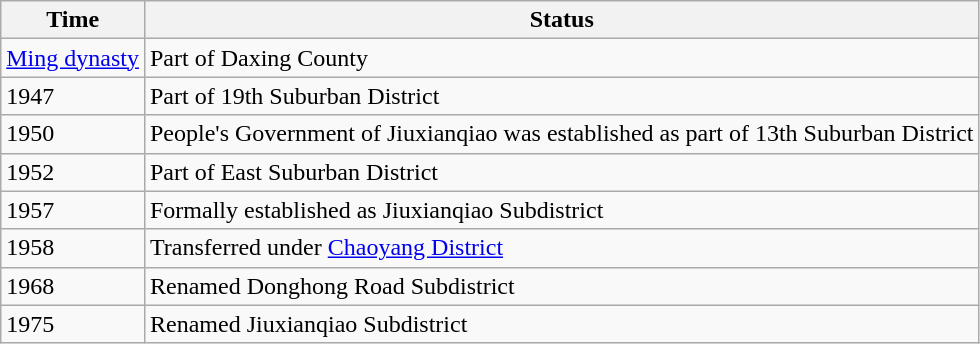<table class="wikitable">
<tr>
<th>Time</th>
<th>Status</th>
</tr>
<tr>
<td><a href='#'>Ming dynasty</a></td>
<td>Part of Daxing County</td>
</tr>
<tr>
<td>1947</td>
<td>Part of 19th Suburban District</td>
</tr>
<tr>
<td>1950</td>
<td>People's Government of Jiuxianqiao was established as part of 13th Suburban District</td>
</tr>
<tr>
<td>1952</td>
<td>Part of East Suburban District</td>
</tr>
<tr>
<td>1957</td>
<td>Formally established as Jiuxianqiao Subdistrict</td>
</tr>
<tr>
<td>1958</td>
<td>Transferred under <a href='#'>Chaoyang District</a></td>
</tr>
<tr>
<td>1968</td>
<td>Renamed Donghong Road Subdistrict</td>
</tr>
<tr>
<td>1975</td>
<td>Renamed Jiuxianqiao Subdistrict</td>
</tr>
</table>
